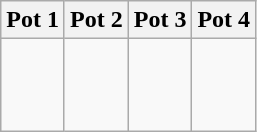<table class="wikitable">
<tr>
<th width=25%>Pot 1</th>
<th width=25%>Pot 2</th>
<th width=25%>Pot 3</th>
<th width=25%>Pot 4</th>
</tr>
<tr>
<td valign="top"><br><br><br></td>
<td valign="top"><br><br><br></td>
<td valign="top"><br><br><br></td>
<td valign="top"><br><br><br></td>
</tr>
</table>
